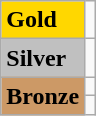<table class="wikitable">
<tr>
<td bgcolor="gold"><strong>Gold</strong></td>
<td></td>
</tr>
<tr>
<td bgcolor="silver"><strong>Silver</strong></td>
<td></td>
</tr>
<tr>
<td rowspan="2" bgcolor="#cc9966"><strong>Bronze</strong></td>
<td></td>
</tr>
<tr>
<td></td>
</tr>
</table>
